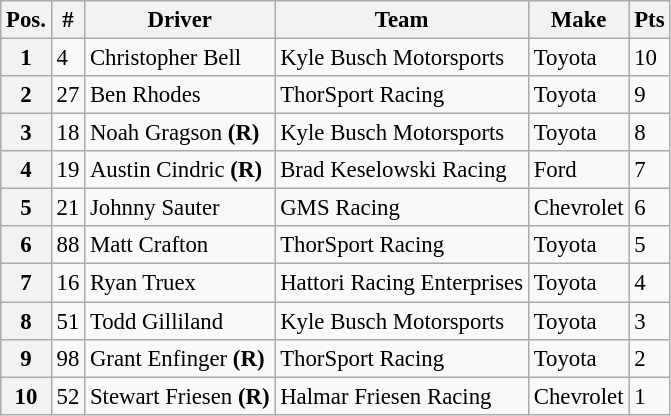<table class="wikitable" style="font-size:95%">
<tr>
<th>Pos.</th>
<th>#</th>
<th>Driver</th>
<th>Team</th>
<th>Make</th>
<th>Pts</th>
</tr>
<tr>
<th>1</th>
<td>4</td>
<td>Christopher Bell</td>
<td>Kyle Busch Motorsports</td>
<td>Toyota</td>
<td>10</td>
</tr>
<tr>
<th>2</th>
<td>27</td>
<td>Ben Rhodes</td>
<td>ThorSport Racing</td>
<td>Toyota</td>
<td>9</td>
</tr>
<tr>
<th>3</th>
<td>18</td>
<td>Noah Gragson <strong>(R)</strong></td>
<td>Kyle Busch Motorsports</td>
<td>Toyota</td>
<td>8</td>
</tr>
<tr>
<th>4</th>
<td>19</td>
<td>Austin Cindric <strong>(R)</strong></td>
<td>Brad Keselowski Racing</td>
<td>Ford</td>
<td>7</td>
</tr>
<tr>
<th>5</th>
<td>21</td>
<td>Johnny Sauter</td>
<td>GMS Racing</td>
<td>Chevrolet</td>
<td>6</td>
</tr>
<tr>
<th>6</th>
<td>88</td>
<td>Matt Crafton</td>
<td>ThorSport Racing</td>
<td>Toyota</td>
<td>5</td>
</tr>
<tr>
<th>7</th>
<td>16</td>
<td>Ryan Truex</td>
<td>Hattori Racing Enterprises</td>
<td>Toyota</td>
<td>4</td>
</tr>
<tr>
<th>8</th>
<td>51</td>
<td>Todd Gilliland</td>
<td>Kyle Busch Motorsports</td>
<td>Toyota</td>
<td>3</td>
</tr>
<tr>
<th>9</th>
<td>98</td>
<td>Grant Enfinger <strong>(R)</strong></td>
<td>ThorSport Racing</td>
<td>Toyota</td>
<td>2</td>
</tr>
<tr>
<th>10</th>
<td>52</td>
<td>Stewart Friesen <strong>(R)</strong></td>
<td>Halmar Friesen Racing</td>
<td>Chevrolet</td>
<td>1</td>
</tr>
</table>
